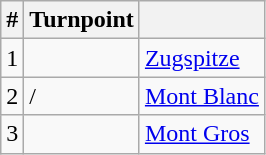<table class="wikitable">
<tr>
<th>#</th>
<th>Turnpoint</th>
<th></th>
</tr>
<tr>
<td>1</td>
<td></td>
<td><a href='#'>Zugspitze</a></td>
</tr>
<tr>
<td>2</td>
<td>/</td>
<td><a href='#'>Mont Blanc</a></td>
</tr>
<tr>
<td>3</td>
<td></td>
<td><a href='#'>Mont Gros</a></td>
</tr>
</table>
